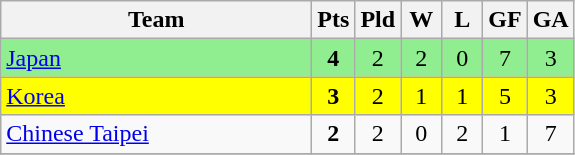<table class=wikitable style="text-align:center">
<tr>
<th width=200>Team</th>
<th width=20>Pts</th>
<th width=20>Pld</th>
<th width=20>W</th>
<th width=20>L</th>
<th width=20>GF</th>
<th width=20>GA</th>
</tr>
<tr bgcolor=lightgreen>
<td style="text-align:left"> <a href='#'>Japan</a></td>
<td><strong>4</strong></td>
<td>2</td>
<td>2</td>
<td>0</td>
<td>7</td>
<td>3</td>
</tr>
<tr bgcolor=yellow>
<td style="text-align:left"> <a href='#'>Korea</a></td>
<td><strong>3</strong></td>
<td>2</td>
<td>1</td>
<td>1</td>
<td>5</td>
<td>3</td>
</tr>
<tr>
<td style="text-align:left"> <a href='#'>Chinese Taipei</a></td>
<td><strong>2</strong></td>
<td>2</td>
<td>0</td>
<td>2</td>
<td>1</td>
<td>7</td>
</tr>
<tr>
</tr>
</table>
